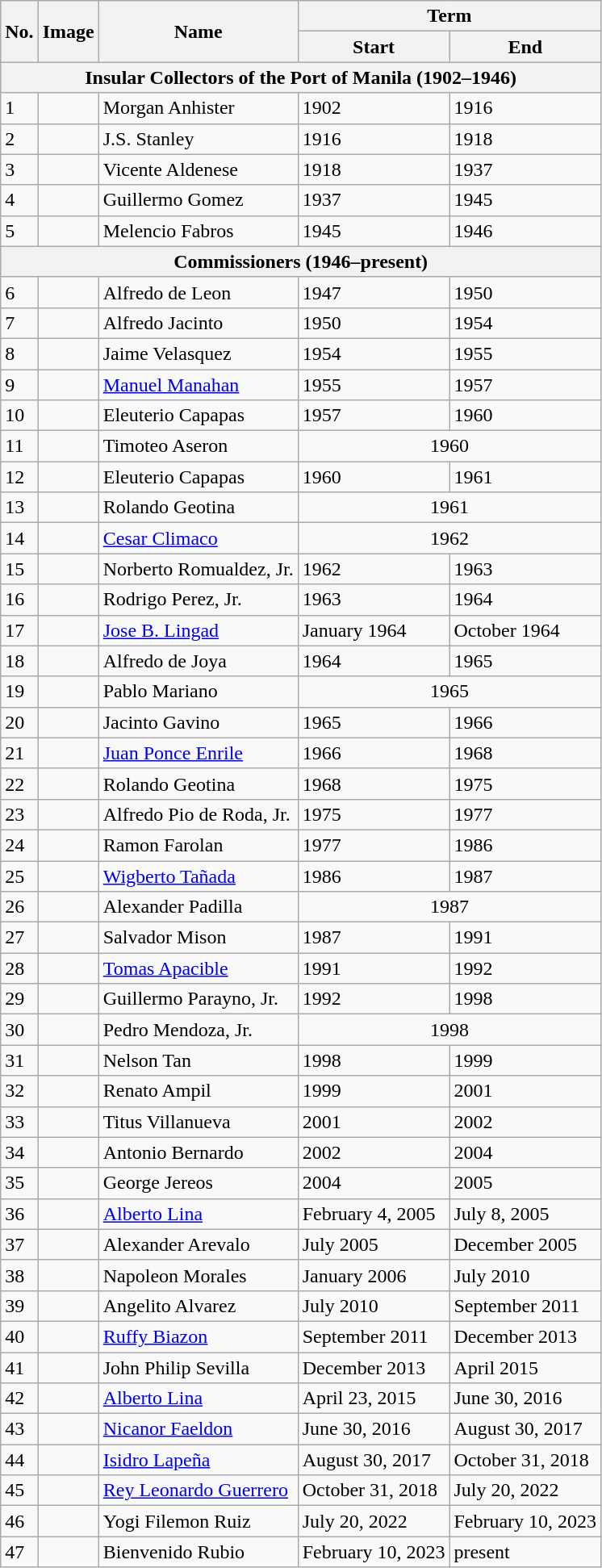<table class="wikitable">
<tr>
<th rowspan=2>No.</th>
<th rowspan=2>Image</th>
<th rowspan=2>Name</th>
<th colspan=2>Term</th>
</tr>
<tr>
<th>Start</th>
<th>End</th>
</tr>
<tr>
<th colspan=5>Insular Collectors of the Port of Manila (1902–1946)</th>
</tr>
<tr>
<td>1</td>
<td></td>
<td>Morgan Anhister</td>
<td>1902</td>
<td>1916</td>
</tr>
<tr>
<td>2</td>
<td></td>
<td>J.S. Stanley</td>
<td>1916</td>
<td>1918</td>
</tr>
<tr>
<td>3</td>
<td></td>
<td>Vicente Aldenese</td>
<td>1918</td>
<td>1937</td>
</tr>
<tr>
<td>4</td>
<td></td>
<td>Guillermo Gomez</td>
<td>1937</td>
<td>1945</td>
</tr>
<tr>
<td>5</td>
<td></td>
<td>Melencio Fabros</td>
<td>1945</td>
<td>1946</td>
</tr>
<tr>
<th colspan=5>Commissioners (1946–present)</th>
</tr>
<tr>
<td>6</td>
<td></td>
<td>Alfredo de Leon</td>
<td>1947</td>
<td>1950</td>
</tr>
<tr>
<td>7</td>
<td></td>
<td>Alfredo Jacinto</td>
<td>1950</td>
<td>1954</td>
</tr>
<tr>
<td>8</td>
<td></td>
<td>Jaime Velasquez</td>
<td>1954</td>
<td>1955</td>
</tr>
<tr>
<td>9</td>
<td></td>
<td><a href='#'>Manuel Manahan</a></td>
<td>1955</td>
<td>1957</td>
</tr>
<tr>
<td>10</td>
<td></td>
<td>Eleuterio Capapas</td>
<td>1957</td>
<td>1960</td>
</tr>
<tr>
<td>11</td>
<td></td>
<td>Timoteo Aseron</td>
<td colspan=2 align=center>1960</td>
</tr>
<tr>
<td>12</td>
<td></td>
<td>Eleuterio Capapas</td>
<td>1960</td>
<td>1961</td>
</tr>
<tr>
<td>13</td>
<td></td>
<td>Rolando Geotina</td>
<td colspan=2 align=center>1961</td>
</tr>
<tr>
<td>14</td>
<td></td>
<td><a href='#'>Cesar Climaco</a></td>
<td colspan=2 align=center>1962</td>
</tr>
<tr>
<td>15</td>
<td></td>
<td>Norberto Romualdez, Jr.</td>
<td>1962</td>
<td>1963</td>
</tr>
<tr>
<td>16</td>
<td></td>
<td>Rodrigo Perez, Jr.</td>
<td>1963</td>
<td>1964</td>
</tr>
<tr>
<td>17</td>
<td></td>
<td><a href='#'>Jose B. Lingad</a></td>
<td>January 1964</td>
<td>October 1964</td>
</tr>
<tr>
<td>18</td>
<td></td>
<td>Alfredo de Joya</td>
<td>1964</td>
<td>1965</td>
</tr>
<tr>
<td>19</td>
<td></td>
<td>Pablo Mariano</td>
<td colspan=2 align=center>1965</td>
</tr>
<tr>
<td>20</td>
<td></td>
<td>Jacinto Gavino</td>
<td>1965</td>
<td>1966</td>
</tr>
<tr>
<td>21</td>
<td></td>
<td><a href='#'>Juan Ponce Enrile</a></td>
<td>1966</td>
<td>1968</td>
</tr>
<tr>
<td>22</td>
<td></td>
<td>Rolando Geotina</td>
<td>1968</td>
<td>1975</td>
</tr>
<tr>
<td>23</td>
<td></td>
<td>Alfredo Pio de Roda, Jr.</td>
<td>1975</td>
<td>1977</td>
</tr>
<tr>
<td>24</td>
<td></td>
<td>Ramon Farolan</td>
<td>1977</td>
<td>1986</td>
</tr>
<tr>
<td>25</td>
<td></td>
<td><a href='#'>Wigberto Tañada</a></td>
<td>1986</td>
<td>1987</td>
</tr>
<tr>
<td>26</td>
<td></td>
<td>Alexander Padilla</td>
<td colspan=2 align=center>1987</td>
</tr>
<tr>
<td>27</td>
<td></td>
<td>Salvador Mison</td>
<td>1987</td>
<td>1991</td>
</tr>
<tr>
<td>28</td>
<td></td>
<td><a href='#'>Tomas Apacible</a></td>
<td>1991</td>
<td>1992</td>
</tr>
<tr>
<td>29</td>
<td></td>
<td>Guillermo Parayno, Jr.</td>
<td>1992</td>
<td>1998</td>
</tr>
<tr>
<td>30</td>
<td></td>
<td>Pedro Mendoza, Jr.</td>
<td colspan=2 align=center>1998</td>
</tr>
<tr>
<td>31</td>
<td></td>
<td>Nelson Tan</td>
<td>1998</td>
<td>1999</td>
</tr>
<tr>
<td>32</td>
<td></td>
<td>Renato Ampil</td>
<td>1999</td>
<td>2001</td>
</tr>
<tr>
<td>33</td>
<td></td>
<td>Titus Villanueva</td>
<td>2001</td>
<td>2002</td>
</tr>
<tr>
<td>34</td>
<td></td>
<td>Antonio Bernardo</td>
<td>2002</td>
<td>2004</td>
</tr>
<tr>
<td>35</td>
<td></td>
<td>George Jereos</td>
<td>2004</td>
<td>2005</td>
</tr>
<tr>
<td>36</td>
<td></td>
<td><a href='#'>Alberto Lina</a></td>
<td>February 4, 2005</td>
<td>July 8, 2005</td>
</tr>
<tr>
<td>37</td>
<td></td>
<td>Alexander Arevalo</td>
<td>July 2005</td>
<td>December 2005</td>
</tr>
<tr>
<td>38</td>
<td></td>
<td>Napoleon Morales</td>
<td>January 2006</td>
<td>July 2010</td>
</tr>
<tr>
<td>39</td>
<td></td>
<td>Angelito Alvarez</td>
<td>July 2010</td>
<td>September 2011</td>
</tr>
<tr>
<td>40</td>
<td></td>
<td><a href='#'>Ruffy Biazon</a></td>
<td>September 2011</td>
<td>December 2013</td>
</tr>
<tr>
<td>41</td>
<td></td>
<td>John Philip Sevilla</td>
<td>December 2013</td>
<td>April 2015</td>
</tr>
<tr>
<td>42</td>
<td></td>
<td><a href='#'>Alberto Lina</a></td>
<td>April 23, 2015</td>
<td>June 30, 2016</td>
</tr>
<tr>
<td>43</td>
<td></td>
<td><a href='#'>Nicanor Faeldon</a></td>
<td>June 30, 2016</td>
<td>August 30, 2017</td>
</tr>
<tr>
<td>44</td>
<td></td>
<td><a href='#'>Isidro Lapeña</a></td>
<td>August 30, 2017</td>
<td>October 31, 2018</td>
</tr>
<tr>
<td>45</td>
<td></td>
<td><a href='#'>Rey Leonardo Guerrero</a></td>
<td>October 31, 2018</td>
<td>July 20, 2022</td>
</tr>
<tr>
<td>46</td>
<td></td>
<td>Yogi Filemon Ruiz</td>
<td>July 20, 2022</td>
<td>February 10, 2023</td>
</tr>
<tr>
<td>47</td>
<td></td>
<td>Bienvenido Rubio</td>
<td>February 10, 2023</td>
<td>present</td>
</tr>
</table>
